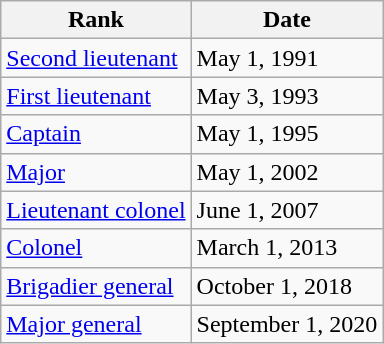<table class="wikitable">
<tr>
<th>Rank</th>
<th>Date</th>
</tr>
<tr>
<td> <a href='#'>Second lieutenant</a></td>
<td>May 1, 1991</td>
</tr>
<tr>
<td> <a href='#'>First lieutenant</a></td>
<td>May 3, 1993</td>
</tr>
<tr>
<td> <a href='#'>Captain</a></td>
<td>May 1, 1995</td>
</tr>
<tr>
<td> <a href='#'>Major</a></td>
<td>May 1, 2002</td>
</tr>
<tr>
<td> <a href='#'>Lieutenant colonel</a></td>
<td>June 1, 2007</td>
</tr>
<tr>
<td> <a href='#'>Colonel</a></td>
<td>March 1, 2013</td>
</tr>
<tr>
<td> <a href='#'>Brigadier general</a></td>
<td>October 1, 2018</td>
</tr>
<tr>
<td> <a href='#'>Major general</a></td>
<td>September 1, 2020</td>
</tr>
</table>
